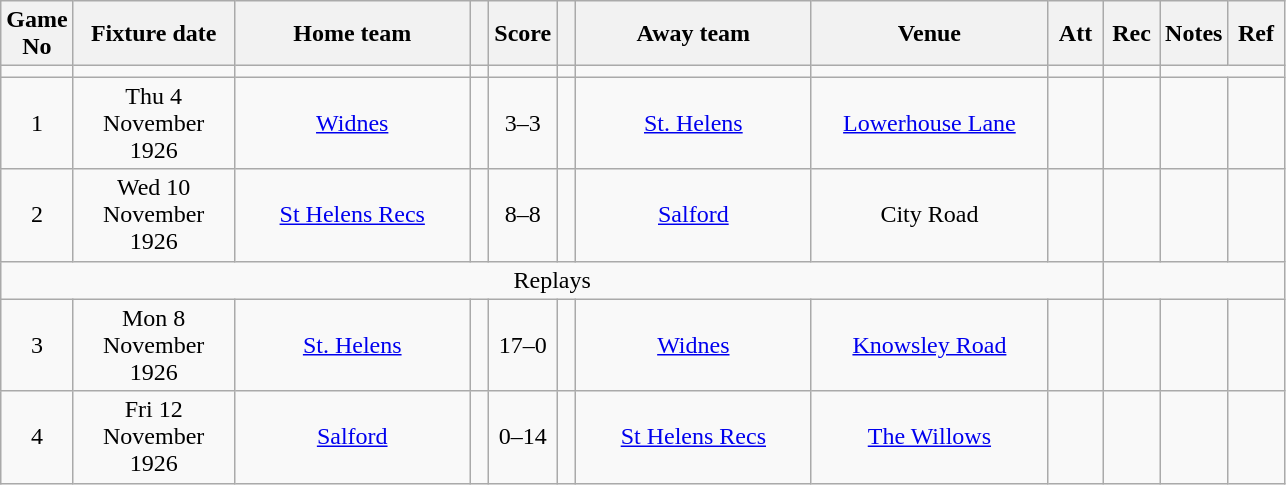<table class="wikitable" style="text-align:center;">
<tr>
<th width=20 abbr="No">Game No</th>
<th width=100 abbr="Date">Fixture date</th>
<th width=150 abbr="Home team">Home team</th>
<th width=5 abbr="space"></th>
<th width=20 abbr="Score">Score</th>
<th width=5 abbr="space"></th>
<th width=150 abbr="Away team">Away team</th>
<th width=150 abbr="Venue">Venue</th>
<th width=30 abbr="Att">Att</th>
<th width=30 abbr="Rec">Rec</th>
<th width=20 abbr="Notes">Notes</th>
<th width=30 abbr="Ref">Ref</th>
</tr>
<tr>
<td></td>
<td></td>
<td></td>
<td></td>
<td></td>
<td></td>
<td></td>
<td></td>
<td></td>
<td></td>
</tr>
<tr>
<td>1</td>
<td>Thu 4 November 1926</td>
<td><a href='#'>Widnes</a></td>
<td></td>
<td>3–3</td>
<td></td>
<td><a href='#'>St. Helens</a></td>
<td><a href='#'>Lowerhouse Lane</a></td>
<td></td>
<td></td>
<td></td>
<td></td>
</tr>
<tr>
<td>2</td>
<td>Wed 10 November 1926</td>
<td><a href='#'>St Helens Recs</a></td>
<td></td>
<td>8–8</td>
<td></td>
<td><a href='#'>Salford</a></td>
<td>City Road</td>
<td></td>
<td></td>
<td></td>
<td></td>
</tr>
<tr>
<td colspan=9>Replays</td>
</tr>
<tr>
<td>3</td>
<td>Mon 8 November 1926</td>
<td><a href='#'>St. Helens</a></td>
<td></td>
<td>17–0</td>
<td></td>
<td><a href='#'>Widnes</a></td>
<td><a href='#'>Knowsley Road</a></td>
<td></td>
<td></td>
<td></td>
<td></td>
</tr>
<tr>
<td>4</td>
<td>Fri 12 November 1926</td>
<td><a href='#'>Salford</a></td>
<td></td>
<td>0–14</td>
<td></td>
<td><a href='#'>St Helens Recs</a></td>
<td><a href='#'>The Willows</a></td>
<td></td>
<td></td>
<td></td>
<td></td>
</tr>
</table>
